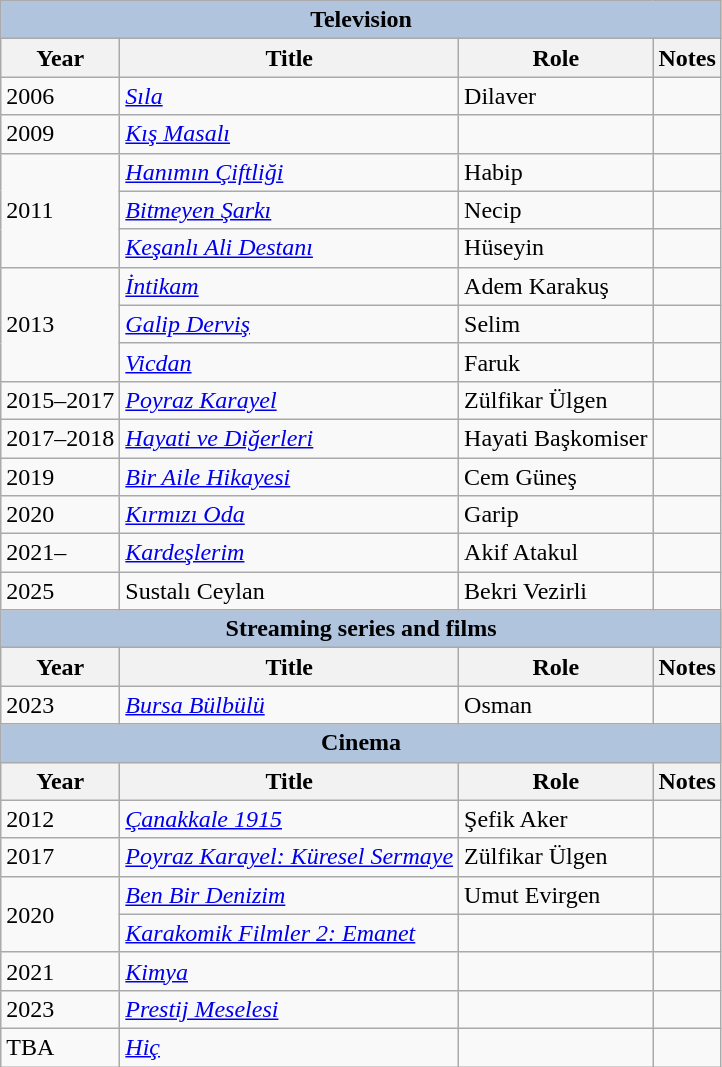<table class="wikitable">
<tr>
<th colspan="4" style="background:LightSteelBlue">Television</th>
</tr>
<tr>
<th>Year</th>
<th>Title</th>
<th>Role</th>
<th>Notes</th>
</tr>
<tr>
<td>2006</td>
<td><a href='#'><em>Sıla</em></a></td>
<td>Dilaver</td>
<td></td>
</tr>
<tr>
<td>2009</td>
<td><em><a href='#'>Kış Masalı</a></em></td>
<td></td>
<td></td>
</tr>
<tr>
<td rowspan="3">2011</td>
<td><a href='#'><em>Hanımın Çiftliği</em></a></td>
<td>Habip</td>
<td></td>
</tr>
<tr>
<td><em><a href='#'>Bitmeyen Şarkı</a></em></td>
<td>Necip</td>
<td></td>
</tr>
<tr>
<td><a href='#'><em>Keşanlı Ali Destanı</em></a></td>
<td>Hüseyin</td>
<td></td>
</tr>
<tr>
<td rowspan="3">2013</td>
<td><em><a href='#'>İntikam</a></em></td>
<td>Adem Karakuş</td>
<td></td>
</tr>
<tr>
<td><em><a href='#'>Galip Derviş</a></em></td>
<td>Selim</td>
<td></td>
</tr>
<tr>
<td><a href='#'><em>Vicdan</em></a></td>
<td>Faruk</td>
<td></td>
</tr>
<tr>
<td>2015–2017</td>
<td><em><a href='#'>Poyraz Karayel</a></em></td>
<td>Zülfikar Ülgen</td>
<td></td>
</tr>
<tr>
<td>2017–2018</td>
<td><em><a href='#'>Hayati ve Diğerleri</a></em></td>
<td>Hayati Başkomiser</td>
<td></td>
</tr>
<tr>
<td>2019</td>
<td><em><a href='#'>Bir Aile Hikayesi</a></em></td>
<td>Cem Güneş</td>
<td></td>
</tr>
<tr>
<td>2020</td>
<td><em><a href='#'>Kırmızı Oda</a></em></td>
<td>Garip</td>
<td></td>
</tr>
<tr>
<td>2021–</td>
<td><em><a href='#'>Kardeşlerim</a></em></td>
<td>Akif Atakul</td>
<td></td>
</tr>
<tr>
<td>2025</td>
<td>Sustalı Ceylan</td>
<td>Bekri Vezirli</td>
<td></td>
</tr>
<tr>
<th colspan="4" style="background:LightSteelBlue">Streaming series and films</th>
</tr>
<tr>
<th>Year</th>
<th>Title</th>
<th>Role</th>
<th>Notes</th>
</tr>
<tr>
<td>2023</td>
<td><em><a href='#'>Bursa Bülbülü</a></em></td>
<td>Osman</td>
<td></td>
</tr>
<tr>
<th colspan="4" style="background:LightSteelBlue">Cinema</th>
</tr>
<tr>
<th>Year</th>
<th>Title</th>
<th>Role</th>
<th>Notes</th>
</tr>
<tr>
<td>2012</td>
<td><em><a href='#'>Çanakkale 1915</a></em></td>
<td>Şefik Aker</td>
<td></td>
</tr>
<tr>
<td>2017</td>
<td><em><a href='#'>Poyraz Karayel: Küresel Sermaye</a></em></td>
<td>Zülfikar Ülgen</td>
<td></td>
</tr>
<tr>
<td rowspan="2">2020</td>
<td><em><a href='#'>Ben Bir Denizim</a></em></td>
<td>Umut Evirgen</td>
<td></td>
</tr>
<tr>
<td><em><a href='#'>Karakomik Filmler 2: Emanet</a></em></td>
<td></td>
<td></td>
</tr>
<tr>
<td>2021</td>
<td><a href='#'><em>Kimya</em></a></td>
<td></td>
<td></td>
</tr>
<tr>
<td>2023</td>
<td><em><a href='#'>Prestij Meselesi</a></em></td>
<td></td>
<td></td>
</tr>
<tr>
<td>TBA</td>
<td><a href='#'><em>Hiç</em></a></td>
<td></td>
<td></td>
</tr>
</table>
